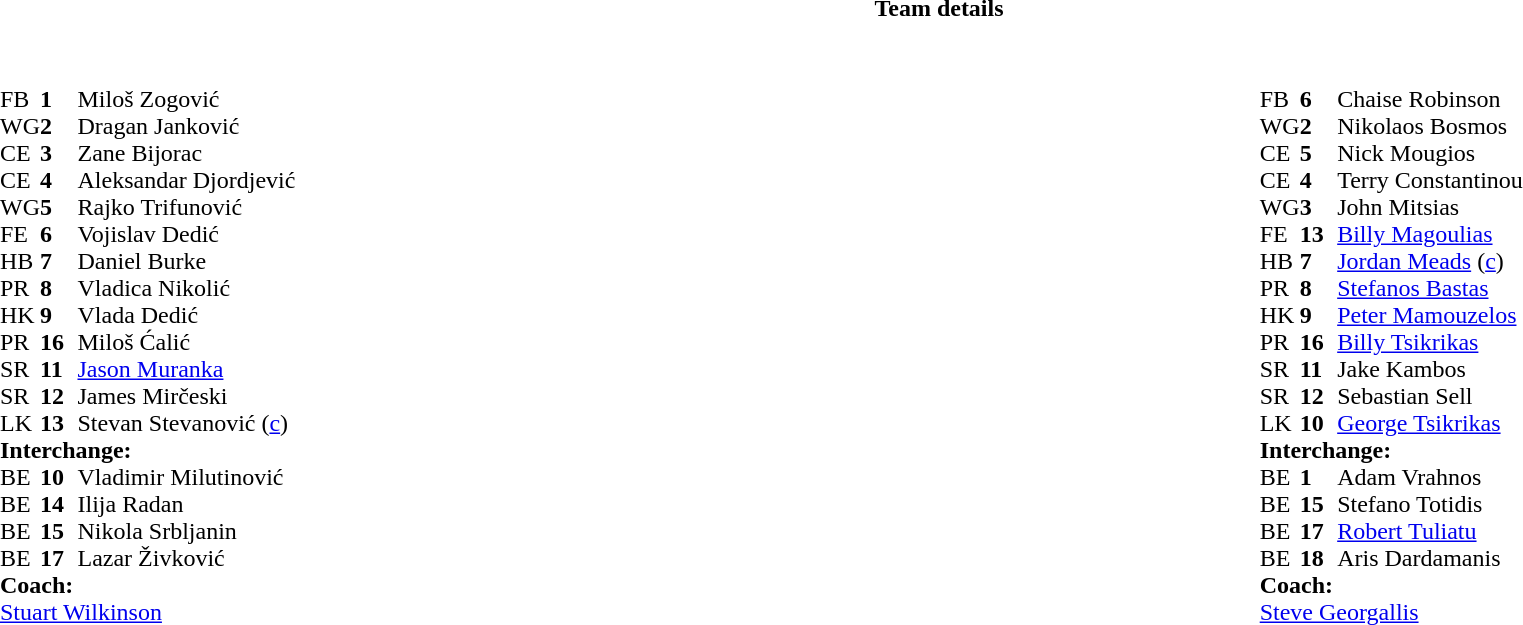<table border="0" width="100%" class="collapsible collapsed">
<tr>
<th>Team details</th>
</tr>
<tr>
<td><br><table width="100%">
<tr>
<td valign="top" width="50%"><br><table style="font-size: 100%" cellspacing="0" cellpadding="0">
<tr>
<th width="25"></th>
<th width="25"></th>
<th></th>
<th width="25"></th>
</tr>
<tr>
<td>FB</td>
<td><strong>1</strong></td>
<td>Miloš Zogović</td>
</tr>
<tr>
<td>WG</td>
<td><strong>2</strong></td>
<td>Dragan Janković</td>
</tr>
<tr>
<td>CE</td>
<td><strong>3</strong></td>
<td>Zane Bijorac</td>
</tr>
<tr>
<td>CE</td>
<td><strong>4</strong></td>
<td>Aleksandar Djordjević</td>
</tr>
<tr>
<td>WG</td>
<td><strong>5</strong></td>
<td>Rajko Trifunović</td>
</tr>
<tr>
<td>FE</td>
<td><strong>6</strong></td>
<td>Vojislav Dedić</td>
</tr>
<tr>
<td>HB</td>
<td><strong>7</strong></td>
<td>Daniel Burke</td>
</tr>
<tr>
<td>PR</td>
<td><strong>8</strong></td>
<td>Vladica Nikolić</td>
</tr>
<tr>
<td>HK</td>
<td><strong>9</strong></td>
<td>Vlada Dedić</td>
</tr>
<tr>
<td>PR</td>
<td><strong>16</strong></td>
<td>Miloš Ćalić</td>
</tr>
<tr>
<td>SR</td>
<td><strong>11</strong></td>
<td><a href='#'>Jason Muranka</a></td>
</tr>
<tr>
<td>SR</td>
<td><strong>12</strong></td>
<td>James Mirčeski</td>
</tr>
<tr>
<td>LK</td>
<td><strong>13</strong></td>
<td>Stevan Stevanović (<a href='#'>c</a>)</td>
</tr>
<tr>
<td colspan=3><strong>Interchange:</strong></td>
</tr>
<tr>
<td>BE</td>
<td><strong>10</strong></td>
<td>Vladimir Milutinović</td>
</tr>
<tr>
<td>BE</td>
<td><strong>14</strong></td>
<td>Ilija Radan</td>
</tr>
<tr>
<td>BE</td>
<td><strong>15</strong></td>
<td>Nikola Srbljanin</td>
</tr>
<tr>
<td>BE</td>
<td><strong>17</strong></td>
<td>Lazar Živković</td>
</tr>
<tr>
<td colspan=3><strong>Coach:</strong></td>
</tr>
<tr>
<td colspan="4"> <a href='#'>Stuart Wilkinson</a></td>
</tr>
</table>
</td>
<td valign="top" width="50%"><br><table style="font-size: 100%" cellspacing="0" cellpadding="0" align="center">
<tr>
<th width="25"></th>
<th width="25"></th>
<th></th>
<th width="25"></th>
</tr>
<tr>
<td>FB</td>
<td><strong>6</strong></td>
<td>Chaise Robinson</td>
</tr>
<tr>
<td>WG</td>
<td><strong>2</strong></td>
<td>Nikolaos Bosmos</td>
</tr>
<tr>
<td>CE</td>
<td><strong>5</strong></td>
<td>Nick Mougios</td>
</tr>
<tr>
<td>CE</td>
<td><strong>4</strong></td>
<td>Terry Constantinou</td>
</tr>
<tr>
<td>WG</td>
<td><strong>3</strong></td>
<td>John Mitsias</td>
</tr>
<tr>
<td>FE</td>
<td><strong>13</strong></td>
<td><a href='#'>Billy Magoulias</a></td>
</tr>
<tr>
<td>HB</td>
<td><strong>7</strong></td>
<td><a href='#'>Jordan Meads</a> (<a href='#'>c</a>)</td>
</tr>
<tr>
<td>PR</td>
<td><strong>8</strong></td>
<td><a href='#'>Stefanos Bastas</a></td>
</tr>
<tr>
<td>HK</td>
<td><strong>9</strong></td>
<td><a href='#'>Peter Mamouzelos</a></td>
</tr>
<tr>
<td>PR</td>
<td><strong>16</strong></td>
<td><a href='#'>Billy Tsikrikas</a></td>
</tr>
<tr>
<td>SR</td>
<td><strong>11</strong></td>
<td>Jake Kambos</td>
</tr>
<tr>
<td>SR</td>
<td><strong>12</strong></td>
<td>Sebastian Sell</td>
</tr>
<tr>
<td>LK</td>
<td><strong>10</strong></td>
<td><a href='#'>George Tsikrikas</a></td>
</tr>
<tr>
<td colspan=3><strong>Interchange:</strong></td>
</tr>
<tr>
<td>BE</td>
<td><strong>1</strong></td>
<td>Adam Vrahnos</td>
</tr>
<tr>
<td>BE</td>
<td><strong>15</strong></td>
<td>Stefano Totidis</td>
</tr>
<tr>
<td>BE</td>
<td><strong>17</strong></td>
<td><a href='#'>Robert Tuliatu</a></td>
</tr>
<tr>
<td>BE</td>
<td><strong>18</strong></td>
<td>Aris Dardamanis</td>
</tr>
<tr>
<td colspan=3><strong>Coach:</strong></td>
</tr>
<tr>
<td colspan="4"> <a href='#'>Steve Georgallis</a></td>
</tr>
</table>
</td>
</tr>
</table>
</td>
</tr>
</table>
